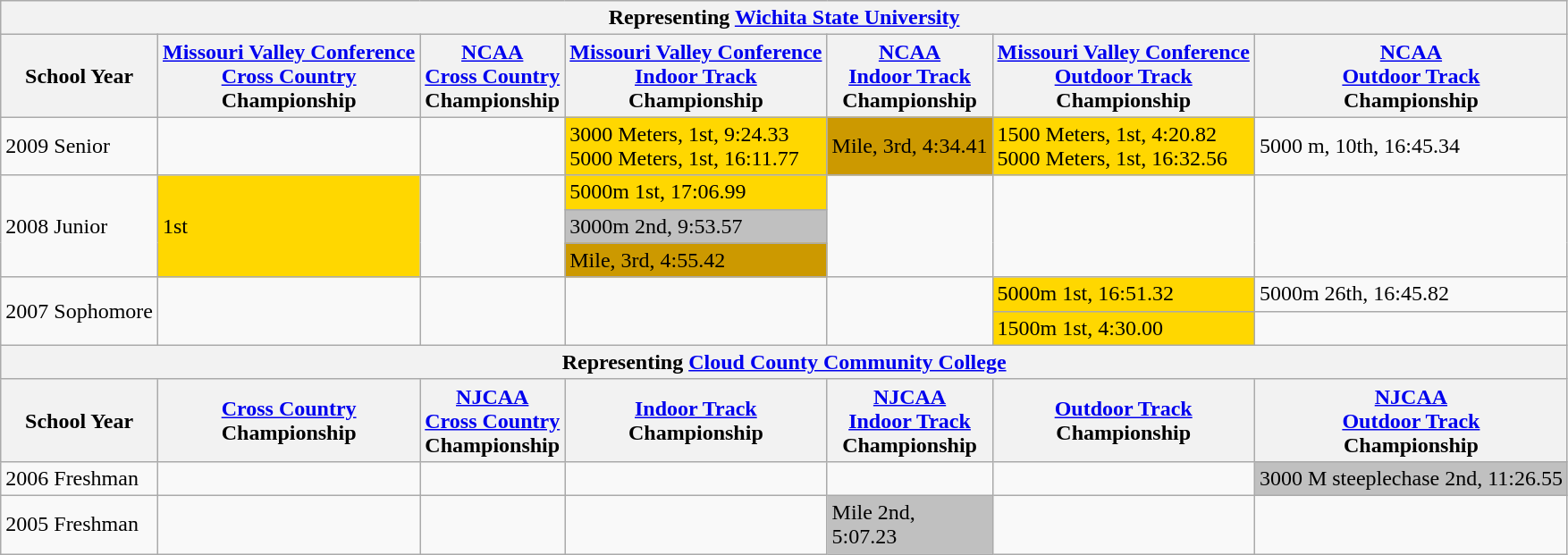<table class="wikitable sortable">
<tr>
<th colspan="7">Representing <a href='#'>Wichita State University</a></th>
</tr>
<tr>
<th>School Year</th>
<th><a href='#'>Missouri Valley Conference</a><br><a href='#'>Cross Country</a><br>Championship</th>
<th><a href='#'>NCAA</a><br><a href='#'>Cross Country</a><br>Championship</th>
<th><a href='#'>Missouri Valley Conference</a><br><a href='#'>Indoor Track</a><br>Championship</th>
<th><a href='#'>NCAA</a><br><a href='#'>Indoor Track</a><br>Championship</th>
<th><a href='#'>Missouri Valley Conference</a><br><a href='#'>Outdoor Track</a><br>Championship</th>
<th><a href='#'>NCAA</a><br><a href='#'>Outdoor Track</a><br>Championship</th>
</tr>
<tr>
<td>2009 Senior</td>
<td></td>
<td></td>
<td bgcolor="gold">3000 Meters, 1st, 9:24.33<br>5000 Meters, 1st, 16:11.77</td>
<td bgcolor=cc9900>Mile, 3rd, 4:34.41</td>
<td bgcolor="gold">1500 Meters, 1st, 4:20.82<br>5000 Meters, 1st, 16:32.56</td>
<td>5000 m, 10th, 16:45.34</td>
</tr>
<tr>
<td rowspan=3>2008 Junior</td>
<td rowspan=3 bgcolor="gold">1st</td>
<td rowspan=3></td>
<td bgcolor="gold">5000m 1st, 17:06.99</td>
<td rowspan=3></td>
<td rowspan=3></td>
<td rowspan=3></td>
</tr>
<tr>
<td bgcolor="silver">3000m 2nd, 9:53.57</td>
</tr>
<tr>
<td bgcolor=cc9900>Mile, 3rd, 4:55.42</td>
</tr>
<tr>
<td rowspan=2>2007 Sophomore</td>
<td rowspan=2></td>
<td rowspan=2></td>
<td rowspan=2></td>
<td rowspan=2></td>
<td bgcolor="gold">5000m 1st, 16:51.32</td>
<td>5000m 26th, 16:45.82</td>
</tr>
<tr>
<td bgcolor="gold">1500m 1st, 4:30.00</td>
<td></td>
</tr>
<tr>
<th colspan="7">Representing <a href='#'>Cloud County Community College</a></th>
</tr>
<tr>
<th>School Year</th>
<th><a href='#'>Cross Country</a><br>Championship</th>
<th><a href='#'>NJCAA</a><br><a href='#'>Cross Country</a><br>Championship</th>
<th><a href='#'>Indoor Track</a><br>Championship</th>
<th><a href='#'>NJCAA</a><br><a href='#'>Indoor Track</a><br>Championship</th>
<th><a href='#'>Outdoor Track</a><br>Championship</th>
<th><a href='#'>NJCAA</a><br><a href='#'>Outdoor Track</a><br>Championship</th>
</tr>
<tr>
<td>2006 Freshman</td>
<td></td>
<td></td>
<td></td>
<td></td>
<td></td>
<td bgcolor="silver">3000 M steeplechase 2nd, 11:26.55</td>
</tr>
<tr>
<td>2005 Freshman</td>
<td></td>
<td></td>
<td></td>
<td bgcolor="silver">Mile 2nd,<br>5:07.23</td>
<td></td>
<td></td>
</tr>
</table>
